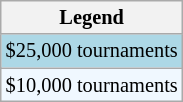<table class="wikitable" style="font-size:85%">
<tr>
<th>Legend</th>
</tr>
<tr bgcolor="lightblue">
<td>$25,000 tournaments</td>
</tr>
<tr bgcolor="#f0f8ff">
<td>$10,000 tournaments</td>
</tr>
</table>
